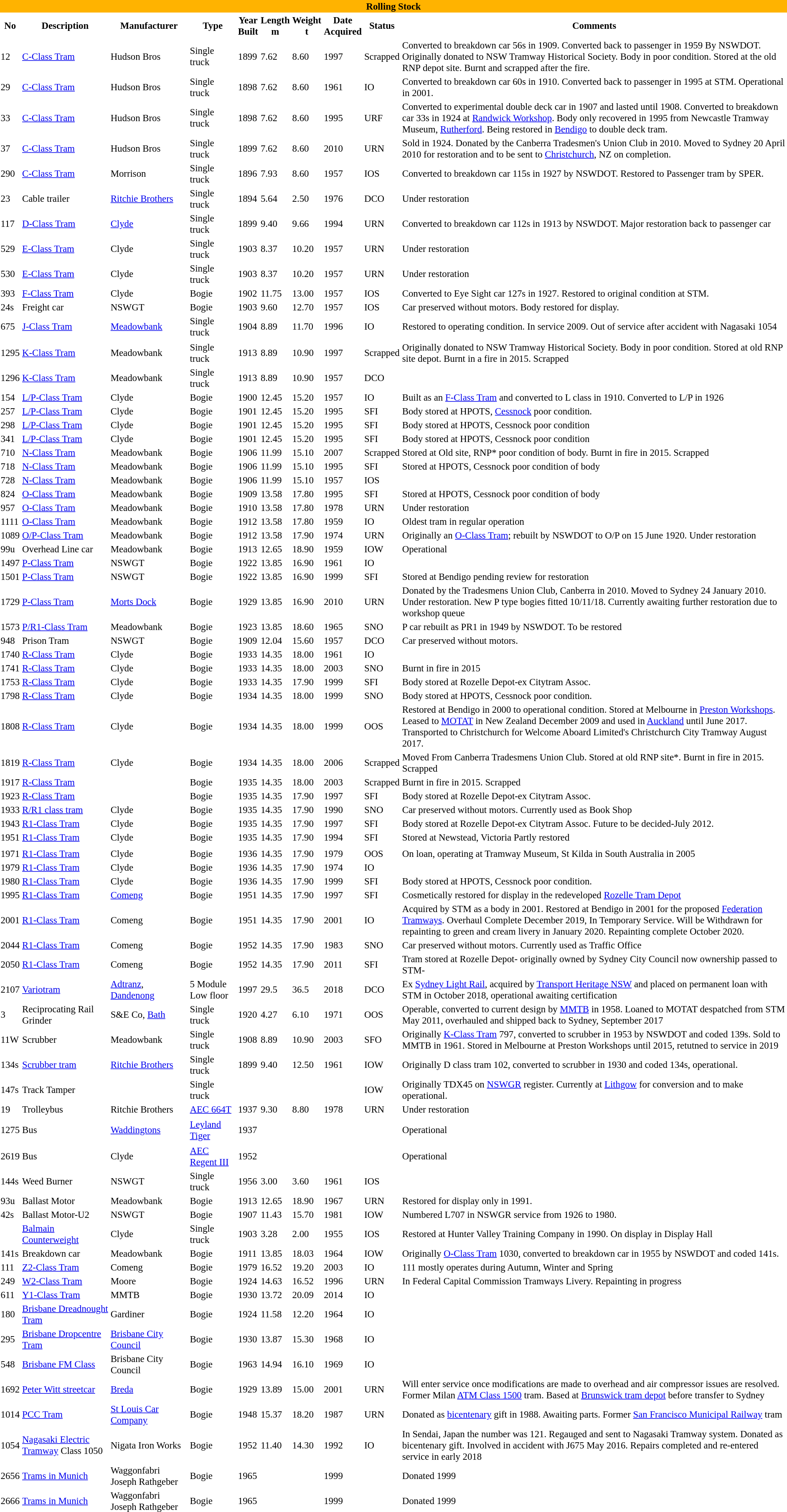<table class="toccolours sortable" style="width: 100%; font-size:95%;">
<tr>
<th colspan="10" bgcolor="#FFB300">Rolling Stock</th>
</tr>
<tr>
<th>No</th>
<th>Description</th>
<th>Manufacturer</th>
<th>Type</th>
<th>Year<br>Built</th>
<th>Length<br>m</th>
<th>Weight<br>t</th>
<th>Date<br>Acquired</th>
<th>Status</th>
<th>Comments</th>
</tr>
<tr -style=background:#E5E5FF>
<td>12</td>
<td><a href='#'>C-Class Tram</a></td>
<td>Hudson Bros</td>
<td>Single truck</td>
<td>1899</td>
<td>7.62</td>
<td>8.60</td>
<td>1997</td>
<td>Scrapped</td>
<td>Converted to breakdown car 56s in 1909. Converted back to passenger in 1959 By NSWDOT. Originally donated to NSW Tramway Historical Society. Body in poor condition. Stored at the old RNP depot site. Burnt and scrapped after the fire.</td>
</tr>
<tr -style=background:#E5E5FF>
<td>29</td>
<td><a href='#'>C-Class Tram</a></td>
<td>Hudson Bros</td>
<td>Single truck</td>
<td>1898</td>
<td>7.62</td>
<td>8.60</td>
<td>1961</td>
<td>IO</td>
<td>Converted to breakdown car 60s in 1910. Converted back to passenger in 1995 at STM. Operational in 2001.</td>
</tr>
<tr -style=background:#E5E5FF>
<td>33</td>
<td><a href='#'>C-Class Tram</a></td>
<td>Hudson Bros</td>
<td>Single truck</td>
<td>1898</td>
<td>7.62</td>
<td>8.60</td>
<td>1995</td>
<td>URF</td>
<td>Converted to experimental double deck car in 1907 and lasted until 1908. Converted to breakdown car 33s in 1924 at <a href='#'>Randwick Workshop</a>. Body only recovered in 1995 from Newcastle Tramway Museum, <a href='#'>Rutherford</a>. Being restored in <a href='#'>Bendigo</a> to double deck tram.</td>
<td></td>
</tr>
<tr -style=background:#E5E5FF>
<td>37</td>
<td><a href='#'>C-Class Tram</a></td>
<td>Hudson Bros</td>
<td>Single truck</td>
<td>1899</td>
<td>7.62</td>
<td>8.60</td>
<td>2010</td>
<td>URN</td>
<td>Sold in 1924. Donated by the Canberra Tradesmen's Union Club in 2010. Moved to Sydney 20 April 2010 for restoration and to be sent to <a href='#'>Christchurch</a>, NZ on completion.</td>
<td></td>
</tr>
<tr -style=background:#E5E5FF>
<td>290</td>
<td><a href='#'>C-Class Tram</a></td>
<td>Morrison</td>
<td>Single truck</td>
<td>1896</td>
<td>7.93</td>
<td>8.60</td>
<td>1957</td>
<td>IOS</td>
<td>Converted to breakdown car 115s in 1927 by NSWDOT. Restored to Passenger tram by SPER.</td>
<td></td>
</tr>
<tr>
<td>23</td>
<td>Cable trailer</td>
<td><a href='#'>Ritchie Brothers</a></td>
<td>Single truck</td>
<td>1894</td>
<td>5.64</td>
<td>2.50</td>
<td>1976</td>
<td>DCO</td>
<td>Under restoration</td>
<td></td>
</tr>
<tr>
<td>117</td>
<td><a href='#'>D-Class Tram</a></td>
<td><a href='#'>Clyde</a></td>
<td>Single truck</td>
<td>1899</td>
<td>9.40</td>
<td>9.66</td>
<td>1994</td>
<td>URN</td>
<td>Converted to breakdown car 112s in 1913 by NSWDOT. Major restoration back to passenger car</td>
<td></td>
</tr>
<tr -style=background:#E5E5FF>
<td>529</td>
<td><a href='#'>E-Class Tram</a></td>
<td>Clyde</td>
<td>Single truck</td>
<td>1903</td>
<td>8.37</td>
<td>10.20</td>
<td>1957</td>
<td>URN</td>
<td>Under restoration</td>
<td></td>
</tr>
<tr -style=background:#E5E5FF>
<td>530</td>
<td><a href='#'>E-Class Tram</a></td>
<td>Clyde</td>
<td>Single truck</td>
<td>1903</td>
<td>8.37</td>
<td>10.20</td>
<td>1957</td>
<td>URN</td>
<td>Under restoration</td>
<td></td>
</tr>
<tr>
<td>393</td>
<td><a href='#'>F-Class Tram</a></td>
<td>Clyde</td>
<td>Bogie</td>
<td>1902</td>
<td>11.75</td>
<td>13.00</td>
<td>1957</td>
<td>IOS</td>
<td>Converted to Eye Sight car 127s in 1927. Restored to original condition at STM.</td>
<td></td>
</tr>
<tr>
<td>24s</td>
<td>Freight car</td>
<td>NSWGT</td>
<td>Bogie</td>
<td>1903</td>
<td>9.60</td>
<td>12.70</td>
<td>1957</td>
<td>IOS</td>
<td>Car preserved without motors. Body restored for display.</td>
<td></td>
</tr>
<tr -style=background:#E5E5FF>
<td>675</td>
<td><a href='#'>J-Class Tram</a></td>
<td><a href='#'>Meadowbank</a></td>
<td>Single truck</td>
<td>1904</td>
<td>8.89</td>
<td>11.70</td>
<td>1996</td>
<td>IO</td>
<td>Restored to operating condition. In service 2009. Out of service after accident with Nagasaki 1054</td>
<td></td>
</tr>
<tr -style=background:#E5E5FF>
</tr>
<tr>
<td>1295</td>
<td><a href='#'>K-Class Tram</a></td>
<td>Meadowbank</td>
<td>Single truck</td>
<td>1913</td>
<td>8.89</td>
<td>10.90</td>
<td>1997</td>
<td>Scrapped</td>
<td>Originally donated to NSW Tramway Historical Society. Body in poor condition. Stored at old RNP site depot. Burnt in a fire in 2015. Scrapped</td>
<td></td>
</tr>
<tr>
<td>1296</td>
<td><a href='#'>K-Class Tram</a></td>
<td>Meadowbank</td>
<td>Single truck</td>
<td>1913</td>
<td>8.89</td>
<td>10.90</td>
<td>1957</td>
<td>DCO</td>
<td></td>
<td></td>
</tr>
<tr -style=background:#E5E5FF>
<td>154</td>
<td><a href='#'>L/P-Class Tram</a></td>
<td>Clyde</td>
<td>Bogie</td>
<td>1900</td>
<td>12.45</td>
<td>15.20</td>
<td>1957</td>
<td>IO</td>
<td>Built as an <a href='#'>F-Class Tram</a> and converted to L class in 1910. Converted to L/P in 1926</td>
<td></td>
</tr>
<tr -style=background:#E5E5FF>
<td>257</td>
<td><a href='#'>L/P-Class Tram</a></td>
<td>Clyde</td>
<td>Bogie</td>
<td>1901</td>
<td>12.45</td>
<td>15.20</td>
<td>1995</td>
<td>SFI</td>
<td>Body stored at HPOTS, <a href='#'>Cessnock</a> poor condition.</td>
<td></td>
</tr>
<tr -style=background:#E5E5FF>
<td>298</td>
<td><a href='#'>L/P-Class Tram</a></td>
<td>Clyde</td>
<td>Bogie</td>
<td>1901</td>
<td>12.45</td>
<td>15.20</td>
<td>1995</td>
<td>SFI</td>
<td>Body stored at HPOTS, Cessnock poor condition</td>
<td></td>
</tr>
<tr -style=background:#E5E5FF>
<td>341</td>
<td><a href='#'>L/P-Class Tram</a></td>
<td>Clyde</td>
<td>Bogie</td>
<td>1901</td>
<td>12.45</td>
<td>15.20</td>
<td>1995</td>
<td>SFI</td>
<td>Body stored at HPOTS, Cessnock poor condition</td>
<td></td>
</tr>
<tr -style=background:#E5E5FF>
<td>710</td>
<td><a href='#'>N-Class Tram</a></td>
<td>Meadowbank</td>
<td>Bogie</td>
<td>1906</td>
<td>11.99</td>
<td>15.10</td>
<td>2007</td>
<td>Scrapped</td>
<td>Stored at Old site, RNP*  poor condition of body. Burnt in fire in 2015. Scrapped</td>
<td></td>
</tr>
<tr>
<td>718</td>
<td><a href='#'>N-Class Tram</a></td>
<td>Meadowbank</td>
<td>Bogie</td>
<td>1906</td>
<td>11.99</td>
<td>15.10</td>
<td>1995</td>
<td>SFI</td>
<td>Stored at HPOTS, Cessnock poor condition of body</td>
<td></td>
</tr>
<tr>
<td>728</td>
<td><a href='#'>N-Class Tram</a></td>
<td>Meadowbank</td>
<td>Bogie</td>
<td>1906</td>
<td>11.99</td>
<td>15.10</td>
<td>1957</td>
<td>IOS</td>
<td></td>
<td></td>
</tr>
<tr -style=background:#E5E5FF>
<td>824</td>
<td><a href='#'>O-Class Tram</a></td>
<td>Meadowbank</td>
<td>Bogie</td>
<td>1909</td>
<td>13.58</td>
<td>17.80</td>
<td>1995</td>
<td>SFI</td>
<td>Stored at HPOTS, Cessnock poor condition of body</td>
<td></td>
</tr>
<tr -style=background:#E5E5FF>
<td>957</td>
<td><a href='#'>O-Class Tram</a></td>
<td>Meadowbank</td>
<td>Bogie</td>
<td>1910</td>
<td>13.58</td>
<td>17.80</td>
<td>1978</td>
<td>URN</td>
<td>Under restoration</td>
<td></td>
</tr>
<tr -style=background:#E5E5FF>
<td>1111</td>
<td><a href='#'>O-Class Tram</a></td>
<td>Meadowbank</td>
<td>Bogie</td>
<td>1912</td>
<td>13.58</td>
<td>17.80</td>
<td>1959</td>
<td>IO</td>
<td>Oldest tram in regular operation</td>
<td></td>
</tr>
<tr>
<td>1089</td>
<td><a href='#'>O/P-Class Tram</a></td>
<td>Meadowbank</td>
<td>Bogie</td>
<td>1912</td>
<td>13.58</td>
<td>17.90</td>
<td>1974</td>
<td>URN</td>
<td>Originally an <a href='#'>O-Class Tram</a>; rebuilt by NSWDOT to O/P on 15 June 1920. Under restoration</td>
<td></td>
</tr>
<tr>
<td>99u</td>
<td>Overhead Line car</td>
<td>Meadowbank</td>
<td>Bogie</td>
<td>1913</td>
<td>12.65</td>
<td>18.90</td>
<td>1959</td>
<td>IOW</td>
<td>Operational</td>
<td></td>
</tr>
<tr -style=background:#E5E5FF>
<td>1497</td>
<td><a href='#'>P-Class Tram</a></td>
<td>NSWGT</td>
<td>Bogie</td>
<td>1922</td>
<td>13.85</td>
<td>16.90</td>
<td>1961</td>
<td>IO</td>
<td></td>
<td></td>
</tr>
<tr -style=background:#E5E5FF>
<td>1501</td>
<td><a href='#'>P-Class Tram</a></td>
<td>NSWGT</td>
<td>Bogie</td>
<td>1922</td>
<td>13.85</td>
<td>16.90</td>
<td>1999</td>
<td>SFI</td>
<td>Stored at Bendigo pending review for restoration</td>
<td></td>
</tr>
<tr -style=background:#E5E5FF>
<td>1729</td>
<td><a href='#'>P-Class Tram</a></td>
<td><a href='#'>Morts Dock</a></td>
<td>Bogie</td>
<td>1929</td>
<td>13.85</td>
<td>16.90</td>
<td>2010</td>
<td>URN</td>
<td>Donated by the Tradesmens Union Club, Canberra in 2010. Moved to Sydney 24 January 2010. Under restoration. New P type bogies fitted 10/11/18. Currently awaiting further restoration due to workshop queue</td>
<td></td>
</tr>
<tr>
<td>1573</td>
<td><a href='#'>P/R1-Class Tram</a></td>
<td>Meadowbank</td>
<td>Bogie</td>
<td>1923</td>
<td>13.85</td>
<td>18.60</td>
<td>1965</td>
<td>SNO</td>
<td>P car rebuilt as PR1 in 1949 by NSWDOT. To be restored</td>
<td></td>
</tr>
<tr>
<td>948</td>
<td>Prison Tram</td>
<td>NSWGT</td>
<td>Bogie</td>
<td>1909</td>
<td>12.04</td>
<td>15.60</td>
<td>1957</td>
<td>DCO</td>
<td>Car preserved without motors.</td>
<td></td>
</tr>
<tr -style=background:#E5E5FF>
<td>1740</td>
<td><a href='#'>R-Class Tram</a></td>
<td>Clyde</td>
<td>Bogie</td>
<td>1933</td>
<td>14.35</td>
<td>18.00</td>
<td>1961</td>
<td>IO</td>
<td></td>
<td></td>
</tr>
<tr -style=background:#E5E5FF>
<td>1741</td>
<td><a href='#'>R-Class Tram</a></td>
<td>Clyde</td>
<td>Bogie</td>
<td>1933</td>
<td>14.35</td>
<td>18.00</td>
<td>2003</td>
<td>SNO</td>
<td>Burnt in fire in 2015</td>
<td></td>
</tr>
<tr -style=background:#E5E5FF>
<td>1753</td>
<td><a href='#'>R-Class Tram</a></td>
<td>Clyde</td>
<td>Bogie</td>
<td>1933</td>
<td>14.35</td>
<td>17.90</td>
<td>1999</td>
<td>SFI</td>
<td>Body stored at Rozelle Depot-ex Citytram Assoc.</td>
<td></td>
</tr>
<tr -style=background:#E5E5FF>
<td>1798</td>
<td><a href='#'>R-Class Tram</a></td>
<td>Clyde</td>
<td>Bogie</td>
<td>1934</td>
<td>14.35</td>
<td>18.00</td>
<td>1999</td>
<td>SNO</td>
<td>Body stored at HPOTS, Cessnock poor condition.</td>
<td></td>
</tr>
<tr -style=background:#E5E5FF>
<td>1808</td>
<td><a href='#'>R-Class Tram</a></td>
<td>Clyde</td>
<td>Bogie</td>
<td>1934</td>
<td>14.35</td>
<td>18.00</td>
<td>1999</td>
<td>OOS</td>
<td>Restored at Bendigo in 2000 to operational condition. Stored at Melbourne in <a href='#'>Preston Workshops</a>. Leased to <a href='#'>MOTAT</a> in New Zealand December 2009 and used in <a href='#'>Auckland</a> until June 2017. Transported to Christchurch for Welcome Aboard Limited's Christchurch City Tramway August 2017.</td>
<td></td>
</tr>
<tr -style=background:#E5E5FF>
<td>1819</td>
<td><a href='#'>R-Class Tram</a></td>
<td>Clyde</td>
<td>Bogie</td>
<td>1934</td>
<td>14.35</td>
<td>18.00</td>
<td>2006</td>
<td>Scrapped</td>
<td>Moved From Canberra Tradesmens Union Club. Stored at old RNP site*. Burnt in fire in 2015. Scrapped</td>
<td></td>
</tr>
<tr -style=background:#E5E5FF>
<td>1917</td>
<td><a href='#'>R-Class Tram</a></td>
<td></td>
<td>Bogie</td>
<td>1935</td>
<td>14.35</td>
<td>18.00</td>
<td>2003</td>
<td>Scrapped</td>
<td>Burnt in fire in 2015. Scrapped</td>
<td></td>
</tr>
<tr -style=background:#E5E5FF>
<td>1923</td>
<td><a href='#'>R-Class Tram</a></td>
<td></td>
<td>Bogie</td>
<td>1935</td>
<td>14.35</td>
<td>17.90</td>
<td>1997</td>
<td>SFI</td>
<td>Body stored at Rozelle Depot-ex Citytram Assoc.</td>
<td></td>
</tr>
<tr>
<td>1933</td>
<td><a href='#'>R/R1 class tram</a></td>
<td>Clyde</td>
<td>Bogie</td>
<td>1935</td>
<td>14.35</td>
<td>17.90</td>
<td>1990</td>
<td>SNO</td>
<td>Car preserved without motors. Currently used as Book Shop</td>
<td></td>
</tr>
<tr -style=background:#E5E5FF>
<td>1943</td>
<td><a href='#'>R1-Class Tram</a></td>
<td>Clyde</td>
<td>Bogie</td>
<td>1935</td>
<td>14.35</td>
<td>17.90</td>
<td>1997</td>
<td>SFI</td>
<td>Body stored at Rozelle Depot-ex Citytram Assoc. Future to be decided-July 2012.</td>
<td></td>
</tr>
<tr -style=background:#E5E5FF>
<td>1951</td>
<td><a href='#'>R1-Class Tram</a></td>
<td>Clyde</td>
<td>Bogie</td>
<td>1935</td>
<td>14.35</td>
<td>17.90</td>
<td>1994</td>
<td>SFI</td>
<td>Stored at Newstead, Victoria Partly restored</td>
<td></td>
</tr>
<tr -style=background:#E5E5FF>
<td></td>
<td></td>
<td></td>
<td></td>
<td></td>
<td></td>
<td></td>
<td></td>
<td></td>
<td></td>
<td></td>
</tr>
<tr -style=background:#E5E5FF>
<td>1971</td>
<td><a href='#'>R1-Class Tram</a></td>
<td>Clyde</td>
<td>Bogie</td>
<td>1936</td>
<td>14.35</td>
<td>17.90</td>
<td>1979</td>
<td>OOS</td>
<td>On loan, operating at Tramway Museum, St Kilda in South Australia in 2005</td>
<td></td>
</tr>
<tr -style=background:#E5E5FF>
<td>1979</td>
<td><a href='#'>R1-Class Tram</a></td>
<td>Clyde</td>
<td>Bogie</td>
<td>1936</td>
<td>14.35</td>
<td>17.90</td>
<td>1974</td>
<td>IO</td>
<td></td>
<td></td>
</tr>
<tr -style=background:#E5E5FF>
<td>1980</td>
<td><a href='#'>R1-Class Tram</a></td>
<td>Clyde</td>
<td>Bogie</td>
<td>1936</td>
<td>14.35</td>
<td>17.90</td>
<td>1999</td>
<td>SFI</td>
<td>Body stored at HPOTS, Cessnock poor condition.</td>
<td></td>
</tr>
<tr -style=background:#E5E5FF>
<td>1995</td>
<td><a href='#'>R1-Class Tram</a></td>
<td><a href='#'>Comeng</a></td>
<td>Bogie</td>
<td>1951</td>
<td>14.35</td>
<td>17.90</td>
<td>1997</td>
<td>SFI</td>
<td>Cosmetically restored for display in the redeveloped <a href='#'>Rozelle Tram Depot</a></td>
<td></td>
</tr>
<tr -style=background:#E5E5FF>
<td>2001</td>
<td><a href='#'>R1-Class Tram</a></td>
<td>Comeng</td>
<td>Bogie</td>
<td>1951</td>
<td>14.35</td>
<td>17.90</td>
<td>2001</td>
<td>IO</td>
<td>Acquired by STM as a body in 2001. Restored at Bendigo in 2001 for the proposed <a href='#'>Federation Tramways</a>. Overhaul Complete December 2019, In Temporary Service. Will be Withdrawn for repainting to green and cream livery in January 2020. Repainting complete October 2020.</td>
</tr>
<tr -style=background:#E5E5FF>
<td>2044</td>
<td><a href='#'>R1-Class Tram</a></td>
<td>Comeng</td>
<td>Bogie</td>
<td>1952</td>
<td>14.35</td>
<td>17.90</td>
<td>1983</td>
<td>SNO</td>
<td>Car preserved without motors. Currently used as Traffic Office</td>
<td></td>
</tr>
<tr -style=background:#E5E5FF>
<td>2050</td>
<td><a href='#'>R1-Class Tram</a></td>
<td>Comeng</td>
<td>Bogie</td>
<td>1952</td>
<td>14.35</td>
<td>17.90</td>
<td>2011</td>
<td>SFI</td>
<td>Tram stored at Rozelle Depot- originally owned by Sydney City Council now ownership passed to STM-</td>
<td></td>
</tr>
<tr -Style=background:#E5E5FF>
<td>2107</td>
<td><a href='#'>Variotram</a></td>
<td><a href='#'>Adtranz</a>, <a href='#'>Dandenong</a></td>
<td>5 Module Low floor</td>
<td>1997</td>
<td>29.5</td>
<td>36.5</td>
<td>2018</td>
<td>DCO</td>
<td>Ex <a href='#'>Sydney Light Rail</a>, acquired by <a href='#'>Transport Heritage NSW</a> and placed on permanent loan with STM in October 2018, operational awaiting certification</td>
</tr>
<tr -Style=background:#E5E5FF>
<td>3</td>
<td>Reciprocating Rail Grinder</td>
<td>S&E Co, <a href='#'>Bath</a></td>
<td>Single truck</td>
<td>1920</td>
<td>4.27</td>
<td>6.10</td>
<td>1971</td>
<td>OOS</td>
<td>Operable, converted to current design by <a href='#'>MMTB</a> in 1958. Loaned to MOTAT despatched from STM May 2011, overhauled and shipped back to Sydney, September 2017</td>
<td></td>
</tr>
<tr -style=background:#E5E5FF>
<td>11W</td>
<td>Scrubber</td>
<td>Meadowbank</td>
<td>Single truck</td>
<td>1908</td>
<td>8.89</td>
<td>10.90</td>
<td>2003</td>
<td>SFO</td>
<td>Originally <a href='#'>K-Class Tram</a> 797, converted to scrubber in 1953 by NSWDOT and coded 139s. Sold to MMTB in 1961. Stored in Melbourne at Preston Workshops until 2015, retutned to service in 2019</td>
<td></td>
</tr>
<tr>
<td>134s</td>
<td><a href='#'>Scrubber tram</a></td>
<td><a href='#'>Ritchie Brothers</a></td>
<td>Single truck</td>
<td>1899</td>
<td>9.40</td>
<td>12.50</td>
<td>1961</td>
<td>IOW</td>
<td>Originally D class tram 102, converted to scrubber in 1930 and coded 134s, operational.</td>
<td></td>
</tr>
<tr -style=background:#E5E5FF>
<td>147s</td>
<td>Track Tamper</td>
<td></td>
<td>Single truck</td>
<td></td>
<td></td>
<td></td>
<td></td>
<td>IOW</td>
<td>Originally TDX45 on <a href='#'>NSWGR</a> register. Currently at <a href='#'>Lithgow</a> for conversion and to make operational.</td>
<td></td>
</tr>
<tr>
<td>19</td>
<td>Trolleybus</td>
<td>Ritchie Brothers</td>
<td><a href='#'>AEC 664T</a></td>
<td>1937</td>
<td>9.30</td>
<td>8.80</td>
<td>1978</td>
<td>URN</td>
<td>Under restoration</td>
<td></td>
</tr>
<tr -style=background:#E5E5FF>
</tr>
<tr>
<td>1275</td>
<td>Bus</td>
<td><a href='#'>Waddingtons</a></td>
<td><a href='#'>Leyland Tiger</a></td>
<td>1937</td>
<td></td>
<td></td>
<td></td>
<td></td>
<td>Operational</td>
<td></td>
</tr>
<tr -style=background:#E5E5FF>
</tr>
<tr>
<td>2619</td>
<td>Bus</td>
<td>Clyde</td>
<td><a href='#'>AEC Regent III</a></td>
<td>1952</td>
<td></td>
<td></td>
<td></td>
<td></td>
<td>Operational</td>
<td></td>
</tr>
<tr -style=background:#E5E5FF>
<td>144s</td>
<td>Weed Burner</td>
<td>NSWGT</td>
<td>Single truck</td>
<td>1956</td>
<td>3.00</td>
<td>3.60</td>
<td>1961</td>
<td>IOS</td>
<td></td>
<td></td>
</tr>
<tr>
<td>93u</td>
<td>Ballast Motor</td>
<td>Meadowbank</td>
<td>Bogie</td>
<td>1913</td>
<td>12.65</td>
<td>18.90</td>
<td>1967</td>
<td>URN</td>
<td>Restored for display only in 1991.</td>
</tr>
<tr -style=background:#E5E5FF>
<td>42s</td>
<td>Ballast Motor-U2</td>
<td>NSWGT</td>
<td>Bogie</td>
<td>1907</td>
<td>11.43</td>
<td>15.70</td>
<td>1981</td>
<td>IOW</td>
<td>Numbered L707 in NSWGR service from 1926 to 1980.</td>
</tr>
<tr -style=background:#E5E5FF>
<td></td>
<td><a href='#'>Balmain Counterweight</a></td>
<td>Clyde</td>
<td>Single truck</td>
<td>1903</td>
<td>3.28</td>
<td>2.00</td>
<td>1955</td>
<td>IOS</td>
<td>Restored at Hunter Valley Training Company in 1990. On display in Display Hall</td>
</tr>
<tr -style=background:#E5E5FF>
<td>141s</td>
<td>Breakdown car</td>
<td>Meadowbank</td>
<td>Bogie</td>
<td>1911</td>
<td>13.85</td>
<td>18.03</td>
<td>1964</td>
<td>IOW</td>
<td>Originally <a href='#'>O-Class Tram</a> 1030, converted to breakdown car in 1955 by NSWDOT and coded 141s.</td>
</tr>
<tr -style=background:#E5E5FF>
<td>111</td>
<td><a href='#'>Z2-Class Tram</a></td>
<td>Comeng</td>
<td>Bogie</td>
<td>1979</td>
<td>16.52</td>
<td>19.20</td>
<td>2003</td>
<td>IO</td>
<td>111 mostly operates during Autumn, Winter and Spring</td>
<td></td>
</tr>
<tr -style=background:#E5E5FF>
<td>249</td>
<td><a href='#'>W2-Class Tram</a></td>
<td>Moore</td>
<td>Bogie</td>
<td>1924</td>
<td>14.63</td>
<td>16.52</td>
<td>1996</td>
<td>URN</td>
<td>In Federal Capital Commission Tramways Livery. Repainting in progress</td>
<td></td>
</tr>
<tr -style=background:#E5E5FF>
<td>611</td>
<td><a href='#'>Y1-Class Tram</a></td>
<td>MMTB</td>
<td>Bogie</td>
<td>1930</td>
<td>13.72</td>
<td>20.09</td>
<td>2014</td>
<td>IO</td>
<td></td>
</tr>
<tr -style=background:#E5E5FF>
<td>180</td>
<td><a href='#'>Brisbane Dreadnought Tram</a></td>
<td>Gardiner</td>
<td>Bogie</td>
<td>1924</td>
<td>11.58</td>
<td>12.20</td>
<td>1964</td>
<td>IO</td>
<td></td>
</tr>
<tr -style=background:#E5E5FF>
<td>295</td>
<td><a href='#'>Brisbane Dropcentre Tram</a></td>
<td><a href='#'>Brisbane City Council</a></td>
<td>Bogie</td>
<td>1930</td>
<td>13.87</td>
<td>15.30</td>
<td>1968</td>
<td>IO</td>
<td></td>
</tr>
<tr -style=background:#E5E5FF>
<td>548</td>
<td><a href='#'>Brisbane FM Class</a></td>
<td>Brisbane City Council</td>
<td>Bogie</td>
<td>1963</td>
<td>14.94</td>
<td>16.10</td>
<td>1969</td>
<td>IO</td>
<td></td>
</tr>
<tr -style=background:#E5E5FF>
<td>1692</td>
<td><a href='#'>Peter Witt streetcar</a></td>
<td><a href='#'>Breda</a></td>
<td>Bogie</td>
<td>1929</td>
<td>13.89</td>
<td>15.00</td>
<td>2001</td>
<td>URN</td>
<td>Will enter service once modifications are made to overhead and air compressor issues are resolved. Former Milan <a href='#'>ATM Class 1500</a> tram. Based at <a href='#'>Brunswick tram depot</a> before transfer to Sydney</td>
<td></td>
</tr>
<tr -style=background:#E5E5FF>
<td>1014</td>
<td><a href='#'>PCC Tram</a></td>
<td><a href='#'>St Louis Car Company</a></td>
<td>Bogie</td>
<td>1948</td>
<td>15.37</td>
<td>18.20</td>
<td>1987</td>
<td>URN</td>
<td>Donated as <a href='#'>bicentenary</a> gift in 1988. Awaiting parts. Former <a href='#'>San Francisco Municipal Railway</a> tram</td>
<td></td>
</tr>
<tr -style=background:#E5E5FF>
<td>1054</td>
<td><a href='#'>Nagasaki Electric Tramway</a> Class 1050</td>
<td>Nigata Iron Works</td>
<td>Bogie</td>
<td>1952</td>
<td>11.40</td>
<td>14.30</td>
<td>1992</td>
<td>IO</td>
<td>In Sendai, Japan the number was 121. Regauged and sent to Nagasaki Tramway system.  Donated as bicentenary gift. Involved in accident with J675 May 2016. Repairs completed and re-entered service in early 2018</td>
<td></td>
</tr>
<tr -style=background:#E5E5FF>
<td>2656</td>
<td><a href='#'>Trams in Munich</a></td>
<td>Waggonfabri Joseph Rathgeber</td>
<td>Bogie</td>
<td>1965</td>
<td></td>
<td></td>
<td>1999</td>
<td></td>
<td>Donated 1999</td>
<td></td>
</tr>
<tr -style=background:#E5E5FF>
<td>2666</td>
<td><a href='#'>Trams in Munich</a></td>
<td>Waggonfabri Joseph Rathgeber</td>
<td>Bogie</td>
<td>1965</td>
<td></td>
<td></td>
<td>1999</td>
<td></td>
<td>Donated 1999</td>
<td></td>
</tr>
</table>
